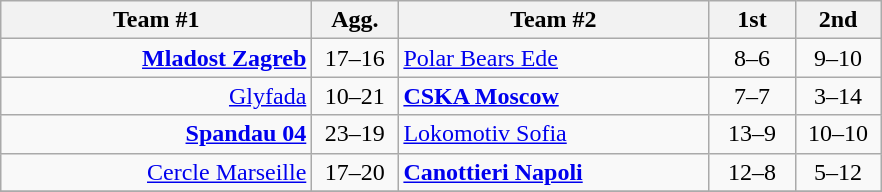<table class=wikitable style="text-align:center">
<tr>
<th width=200>Team #1</th>
<th width=50>Agg.</th>
<th width=200>Team #2</th>
<th width=50>1st</th>
<th width=50>2nd</th>
</tr>
<tr>
<td align=right><strong><a href='#'>Mladost Zagreb</a></strong> </td>
<td>17–16</td>
<td align=left> <a href='#'>Polar Bears Ede</a></td>
<td align=center>8–6</td>
<td align=center>9–10</td>
</tr>
<tr>
<td align=right><a href='#'>Glyfada</a> </td>
<td>10–21</td>
<td align=left> <strong><a href='#'>CSKA Moscow</a></strong></td>
<td align=center>7–7</td>
<td align=center>3–14</td>
</tr>
<tr>
<td align=right><strong><a href='#'>Spandau 04</a></strong> </td>
<td>23–19</td>
<td align=left> <a href='#'>Lokomotiv Sofia</a></td>
<td align=center>13–9</td>
<td align=center>10–10</td>
</tr>
<tr>
<td align=right><a href='#'>Cercle Marseille</a> </td>
<td>17–20</td>
<td align=left> <strong><a href='#'>Canottieri Napoli</a></strong></td>
<td align=center>12–8</td>
<td align=center>5–12</td>
</tr>
<tr>
</tr>
</table>
